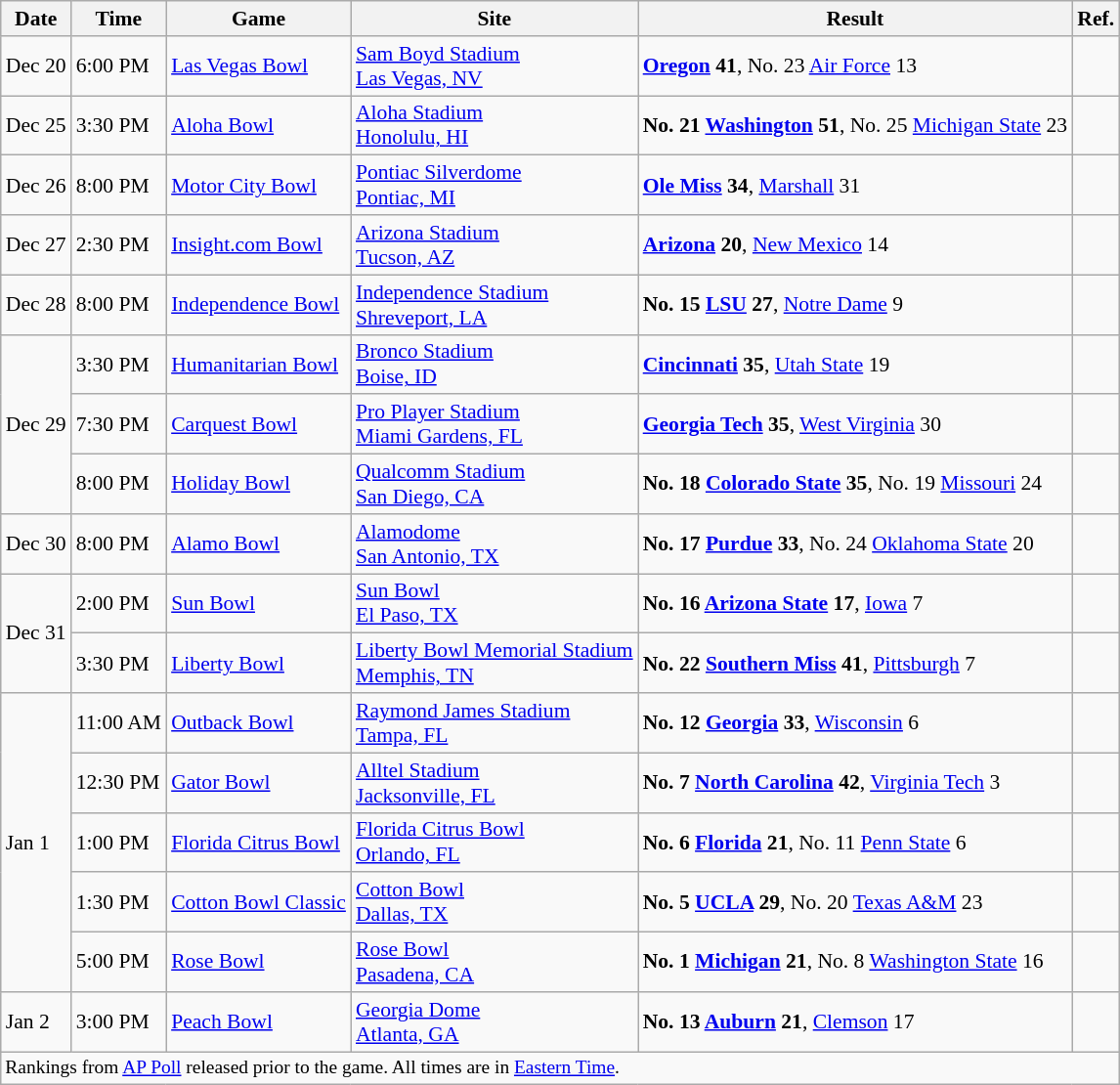<table class="wikitable" style="font-size:90%;"| ->
<tr>
<th>Date</th>
<th>Time</th>
<th>Game</th>
<th>Site</th>
<th>Result</th>
<th>Ref.</th>
</tr>
<tr>
<td>Dec 20</td>
<td>6:00 PM</td>
<td><a href='#'>Las Vegas Bowl</a></td>
<td><a href='#'>Sam Boyd Stadium</a><br><a href='#'>Las Vegas, NV</a></td>
<td><strong><a href='#'>Oregon</a> 41</strong>, No. 23 <a href='#'>Air Force</a> 13</td>
<td></td>
</tr>
<tr>
<td>Dec 25</td>
<td>3:30 PM</td>
<td><a href='#'>Aloha Bowl</a></td>
<td><a href='#'>Aloha Stadium</a><br><a href='#'>Honolulu, HI</a></td>
<td><strong>No. 21 <a href='#'>Washington</a> 51</strong>, No. 25 <a href='#'>Michigan State</a> 23</td>
<td></td>
</tr>
<tr>
<td>Dec 26</td>
<td>8:00 PM</td>
<td><a href='#'>Motor City Bowl</a></td>
<td><a href='#'>Pontiac Silverdome</a><br><a href='#'>Pontiac, MI</a></td>
<td><strong><a href='#'>Ole Miss</a> 34</strong>, <a href='#'>Marshall</a> 31</td>
<td></td>
</tr>
<tr>
<td>Dec 27</td>
<td>2:30 PM</td>
<td><a href='#'>Insight.com Bowl</a></td>
<td><a href='#'>Arizona Stadium</a><br><a href='#'>Tucson, AZ</a></td>
<td><strong><a href='#'>Arizona</a> 20</strong>, <a href='#'>New Mexico</a> 14</td>
<td></td>
</tr>
<tr>
<td>Dec 28</td>
<td>8:00 PM</td>
<td><a href='#'>Independence Bowl</a></td>
<td><a href='#'>Independence Stadium</a><br><a href='#'>Shreveport, LA</a></td>
<td><strong>No. 15 <a href='#'>LSU</a> 27</strong>, <a href='#'>Notre Dame</a> 9</td>
<td></td>
</tr>
<tr>
<td rowspan=3>Dec 29</td>
<td>3:30 PM</td>
<td><a href='#'>Humanitarian Bowl</a></td>
<td><a href='#'>Bronco Stadium</a><br><a href='#'>Boise, ID</a></td>
<td><strong><a href='#'>Cincinnati</a> 35</strong>, <a href='#'>Utah State</a> 19</td>
<td></td>
</tr>
<tr>
<td>7:30 PM</td>
<td><a href='#'>Carquest Bowl</a></td>
<td><a href='#'>Pro Player Stadium</a><br><a href='#'>Miami Gardens, FL</a></td>
<td><strong><a href='#'>Georgia Tech</a> 35</strong>, <a href='#'>West Virginia</a> 30</td>
<td></td>
</tr>
<tr>
<td>8:00 PM</td>
<td><a href='#'>Holiday Bowl</a></td>
<td><a href='#'>Qualcomm Stadium</a><br><a href='#'>San Diego, CA</a></td>
<td><strong>No. 18 <a href='#'>Colorado State</a> 35</strong>, No. 19 <a href='#'>Missouri</a> 24</td>
<td></td>
</tr>
<tr>
<td>Dec 30</td>
<td>8:00 PM</td>
<td><a href='#'>Alamo Bowl</a></td>
<td><a href='#'>Alamodome</a><br><a href='#'>San Antonio, TX</a></td>
<td><strong>No. 17 <a href='#'>Purdue</a> 33</strong>, No. 24 <a href='#'>Oklahoma State</a> 20</td>
<td></td>
</tr>
<tr>
<td rowspan=2>Dec 31</td>
<td>2:00 PM</td>
<td><a href='#'>Sun Bowl</a></td>
<td><a href='#'>Sun Bowl</a><br><a href='#'>El Paso, TX</a></td>
<td><strong>No. 16 <a href='#'>Arizona State</a> 17</strong>, <a href='#'>Iowa</a> 7</td>
<td></td>
</tr>
<tr>
<td>3:30 PM</td>
<td><a href='#'>Liberty Bowl</a></td>
<td><a href='#'>Liberty Bowl Memorial Stadium</a><br><a href='#'>Memphis, TN</a></td>
<td><strong>No. 22 <a href='#'>Southern Miss</a> 41</strong>, <a href='#'>Pittsburgh</a> 7</td>
<td></td>
</tr>
<tr>
<td rowspan=5>Jan 1</td>
<td>11:00 AM</td>
<td><a href='#'>Outback Bowl</a></td>
<td><a href='#'>Raymond James Stadium</a><br><a href='#'>Tampa, FL</a></td>
<td><strong>No. 12 <a href='#'>Georgia</a> 33</strong>, <a href='#'>Wisconsin</a> 6</td>
<td></td>
</tr>
<tr>
<td>12:30 PM</td>
<td><a href='#'>Gator Bowl</a></td>
<td><a href='#'>Alltel Stadium</a><br><a href='#'>Jacksonville, FL</a></td>
<td><strong>No. 7 <a href='#'>North Carolina</a> 42</strong>, <a href='#'>Virginia Tech</a> 3</td>
<td></td>
</tr>
<tr>
<td>1:00 PM</td>
<td><a href='#'>Florida Citrus Bowl</a></td>
<td><a href='#'>Florida Citrus Bowl</a><br><a href='#'>Orlando, FL</a></td>
<td><strong>No. 6 <a href='#'>Florida</a> 21</strong>, No. 11 <a href='#'>Penn State</a> 6</td>
<td></td>
</tr>
<tr>
<td>1:30 PM</td>
<td><a href='#'>Cotton Bowl Classic</a></td>
<td><a href='#'>Cotton Bowl</a><br><a href='#'>Dallas, TX</a></td>
<td><strong>No. 5 <a href='#'>UCLA</a> 29</strong>, No. 20 <a href='#'>Texas A&M</a> 23</td>
<td></td>
</tr>
<tr>
<td>5:00 PM</td>
<td><a href='#'>Rose Bowl</a></td>
<td><a href='#'>Rose Bowl</a><br><a href='#'>Pasadena, CA</a></td>
<td><strong>No. 1 <a href='#'>Michigan</a> 21</strong>, No. 8 <a href='#'>Washington State</a> 16</td>
<td></td>
</tr>
<tr>
<td>Jan 2</td>
<td>3:00 PM</td>
<td><a href='#'>Peach Bowl</a></td>
<td><a href='#'>Georgia Dome</a><br><a href='#'>Atlanta, GA</a></td>
<td><strong>No. 13 <a href='#'>Auburn</a> 21</strong>, <a href='#'>Clemson</a> 17</td>
<td></td>
</tr>
<tr>
<td colspan=6 style="font-size:90%;">Rankings from <a href='#'>AP Poll</a> released prior to the game. All times are in <a href='#'>Eastern Time</a>.</td>
</tr>
</table>
